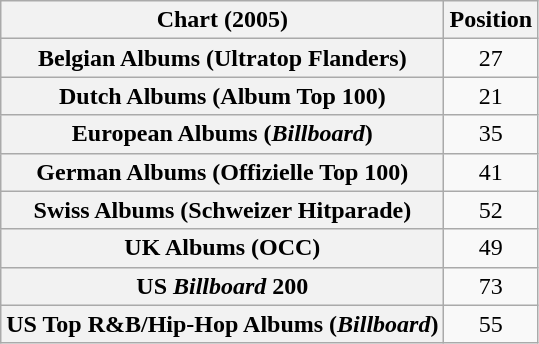<table class="wikitable sortable plainrowheaders" style="text-align:center">
<tr>
<th scope="col">Chart (2005)</th>
<th scope="col">Position</th>
</tr>
<tr>
<th scope="row">Belgian Albums (Ultratop Flanders)</th>
<td>27</td>
</tr>
<tr>
<th scope="row">Dutch Albums (Album Top 100)</th>
<td>21</td>
</tr>
<tr>
<th scope="row">European Albums (<em>Billboard</em>)</th>
<td>35</td>
</tr>
<tr>
<th scope="row">German Albums (Offizielle Top 100)</th>
<td>41</td>
</tr>
<tr>
<th scope="row">Swiss Albums (Schweizer Hitparade)</th>
<td>52</td>
</tr>
<tr>
<th scope="row">UK Albums (OCC)</th>
<td>49</td>
</tr>
<tr>
<th scope="row">US <em>Billboard</em> 200</th>
<td>73</td>
</tr>
<tr>
<th scope="row">US Top R&B/Hip-Hop Albums (<em>Billboard</em>)</th>
<td>55</td>
</tr>
</table>
